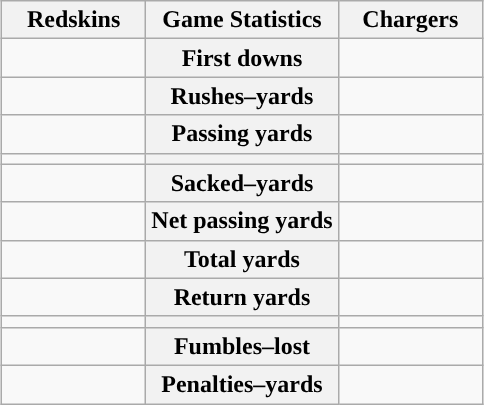<table class="wikitable" style="margin: 1em auto 1em auto">
<tr>
<th style="width:30%;">Redskins</th>
<th style="width:40%;">Game Statistics</th>
<th style="width:30%;">Chargers</th>
</tr>
<tr>
<td style="text-align:right;"></td>
<th>First downs</th>
<td></td>
</tr>
<tr>
<td style="text-align:right;"></td>
<th>Rushes–yards</th>
<td></td>
</tr>
<tr>
<td style="text-align:right;"></td>
<th>Passing yards</th>
<td></td>
</tr>
<tr>
<td style="text-align:right;"></td>
<th></th>
<td></td>
</tr>
<tr>
<td style="text-align:right;"></td>
<th>Sacked–yards</th>
<td></td>
</tr>
<tr>
<td style="text-align:right;"></td>
<th>Net passing yards</th>
<td></td>
</tr>
<tr>
<td style="text-align:right;"></td>
<th>Total yards</th>
<td></td>
</tr>
<tr>
<td style="text-align:right;"></td>
<th>Return yards</th>
<td></td>
</tr>
<tr>
<td style="text-align:right;"></td>
<th></th>
<td></td>
</tr>
<tr>
<td style="text-align:right;"></td>
<th>Fumbles–lost</th>
<td></td>
</tr>
<tr>
<td style="text-align:right;"></td>
<th>Penalties–yards</th>
<td></td>
</tr>
</table>
